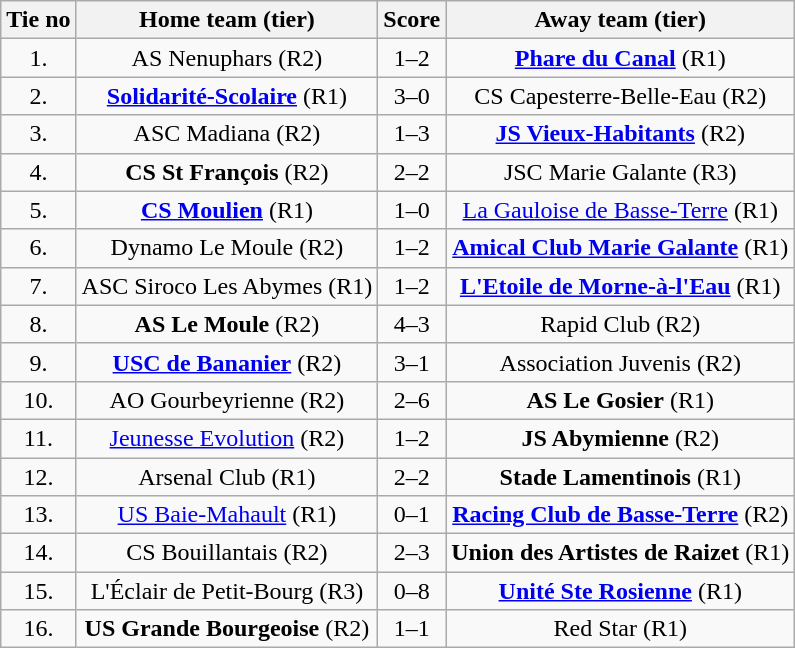<table class="wikitable" style="text-align: center">
<tr>
<th>Tie no</th>
<th>Home team (tier)</th>
<th>Score</th>
<th>Away team (tier)</th>
</tr>
<tr>
<td>1.</td>
<td> AS Nenuphars (R2)</td>
<td>1–2 </td>
<td><strong><a href='#'>Phare du Canal</a></strong> (R1) </td>
</tr>
<tr>
<td>2.</td>
<td> <strong><a href='#'>Solidarité-Scolaire</a></strong> (R1)</td>
<td>3–0</td>
<td>CS Capesterre-Belle-Eau (R2) </td>
</tr>
<tr>
<td>3.</td>
<td> ASC Madiana (R2)</td>
<td>1–3</td>
<td><strong><a href='#'>JS Vieux-Habitants</a></strong> (R2) </td>
</tr>
<tr>
<td>4.</td>
<td> <strong>CS St François</strong> (R2)</td>
<td>2–2 </td>
<td>JSC Marie Galante (R3) </td>
</tr>
<tr>
<td>5.</td>
<td> <strong><a href='#'>CS Moulien</a></strong> (R1)</td>
<td>1–0</td>
<td><a href='#'>La Gauloise de Basse-Terre</a> (R1) </td>
</tr>
<tr>
<td>6.</td>
<td> Dynamo Le Moule (R2)</td>
<td>1–2</td>
<td><strong><a href='#'>Amical Club Marie Galante</a></strong> (R1) </td>
</tr>
<tr>
<td>7.</td>
<td> ASC Siroco Les Abymes (R1)</td>
<td>1–2</td>
<td><strong><a href='#'>L'Etoile de Morne-à-l'Eau</a></strong> (R1) </td>
</tr>
<tr>
<td>8.</td>
<td> <strong>AS Le Moule</strong> (R2)</td>
<td>4–3</td>
<td>Rapid Club (R2) </td>
</tr>
<tr>
<td>9.</td>
<td> <strong><a href='#'>USC de Bananier</a></strong> (R2)</td>
<td>3–1</td>
<td>Association Juvenis (R2) </td>
</tr>
<tr>
<td>10.</td>
<td> AO Gourbeyrienne (R2)</td>
<td>2–6</td>
<td><strong>AS Le Gosier</strong> (R1) </td>
</tr>
<tr>
<td>11.</td>
<td> <a href='#'>Jeunesse Evolution</a> (R2)</td>
<td>1–2</td>
<td><strong>JS Abymienne</strong> (R2) </td>
</tr>
<tr>
<td>12.</td>
<td> Arsenal Club (R1)</td>
<td>2–2 </td>
<td><strong>Stade Lamentinois</strong> (R1) </td>
</tr>
<tr>
<td>13.</td>
<td> <a href='#'>US Baie-Mahault</a> (R1)</td>
<td>0–1</td>
<td><strong><a href='#'>Racing Club de Basse-Terre</a></strong> (R2) </td>
</tr>
<tr>
<td>14.</td>
<td> CS Bouillantais (R2)</td>
<td>2–3 </td>
<td><strong>Union des Artistes de Raizet</strong> (R1) </td>
</tr>
<tr>
<td>15.</td>
<td> L'Éclair de Petit-Bourg (R3)</td>
<td>0–8</td>
<td><strong><a href='#'>Unité Ste Rosienne</a></strong> (R1) </td>
</tr>
<tr>
<td>16.</td>
<td> <strong>US Grande Bourgeoise</strong> (R2)</td>
<td>1–1 </td>
<td>Red Star (R1) </td>
</tr>
</table>
